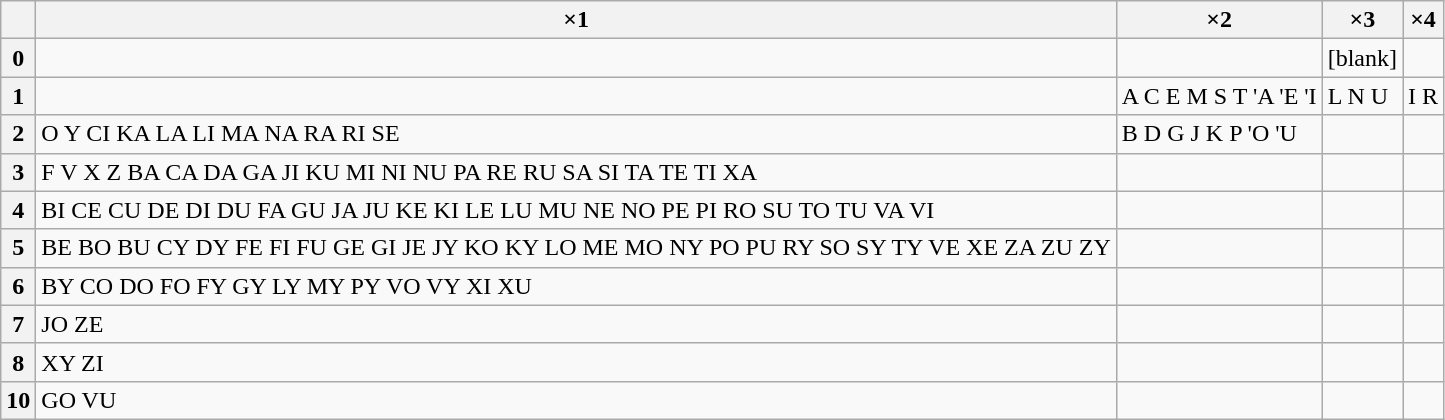<table class="wikitable floatright">
<tr>
<th></th>
<th>×1</th>
<th>×2</th>
<th>×3</th>
<th>×4</th>
</tr>
<tr>
<th>0</th>
<td></td>
<td></td>
<td>[blank]</td>
<td></td>
</tr>
<tr>
<th>1</th>
<td></td>
<td>A C E M S T 'A 'E 'I</td>
<td>L N U</td>
<td>I R</td>
</tr>
<tr>
<th>2</th>
<td>O Y CI KA LA LI MA NA RA RI SE</td>
<td>B D G J K P 'O 'U</td>
<td></td>
<td></td>
</tr>
<tr>
<th>3</th>
<td>F V X Z BA CA DA GA JI KU MI NI NU PA RE RU SA SI TA TE TI XA</td>
<td></td>
<td></td>
<td></td>
</tr>
<tr>
<th>4</th>
<td>BI CE CU DE DI DU FA GU JA JU KE KI LE LU MU NE NO PE PI RO SU TO TU VA VI</td>
<td></td>
<td></td>
<td></td>
</tr>
<tr>
<th>5</th>
<td>BE BO BU CY DY FE FI FU GE GI JE JY KO KY LO ME MO NY PO PU RY SO SY TY VE XE ZA ZU ZY</td>
<td></td>
<td></td>
<td></td>
</tr>
<tr>
<th>6</th>
<td>BY CO DO FO FY GY LY MY PY VO VY XI XU</td>
<td></td>
<td></td>
<td></td>
</tr>
<tr>
<th>7</th>
<td>JO ZE</td>
<td></td>
<td></td>
<td></td>
</tr>
<tr>
<th>8</th>
<td>XY ZI</td>
<td></td>
<td></td>
<td></td>
</tr>
<tr>
<th>10</th>
<td>GO VU</td>
<td></td>
<td></td>
<td></td>
</tr>
</table>
